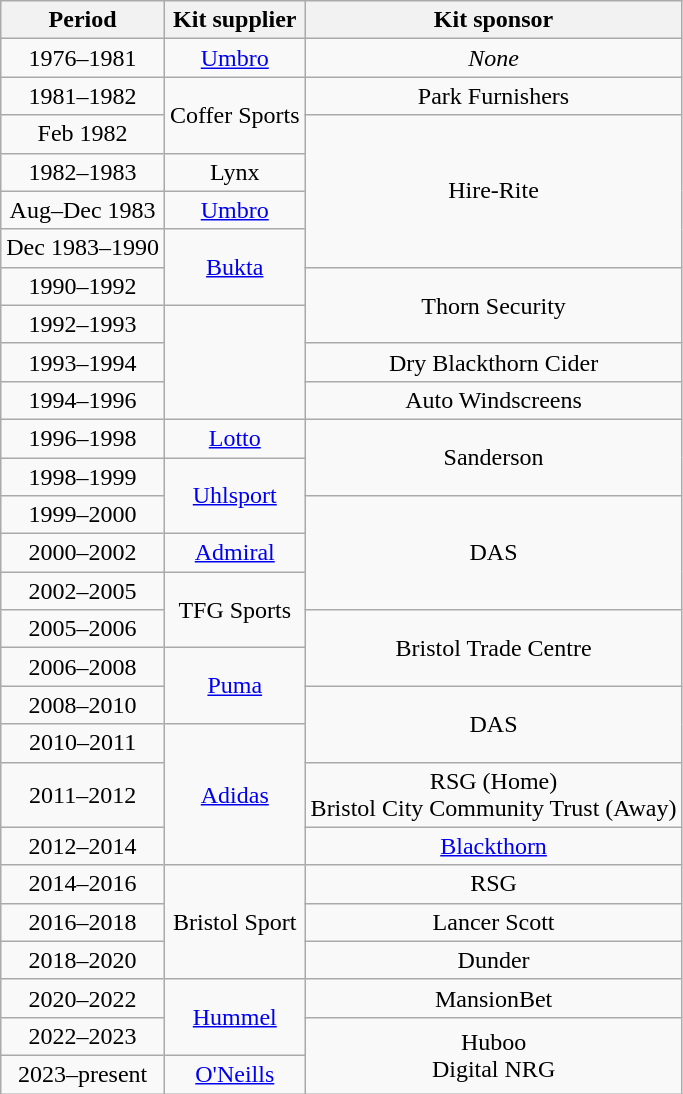<table class="wikitable" style="text-align: center">
<tr>
<th>Period</th>
<th>Kit supplier</th>
<th>Kit sponsor</th>
</tr>
<tr>
<td>1976–1981</td>
<td><a href='#'>Umbro</a></td>
<td><em>None</em></td>
</tr>
<tr>
<td>1981–1982</td>
<td rowspan=2>Coffer Sports</td>
<td>Park Furnishers</td>
</tr>
<tr>
<td>Feb 1982</td>
<td rowspan=4>Hire-Rite</td>
</tr>
<tr>
<td>1982–1983</td>
<td>Lynx</td>
</tr>
<tr>
<td>Aug–Dec 1983</td>
<td><a href='#'>Umbro</a></td>
</tr>
<tr>
<td>Dec 1983–1990</td>
<td rowspan=2><a href='#'>Bukta</a></td>
</tr>
<tr>
<td>1990–1992</td>
<td rowspan=2>Thorn Security</td>
</tr>
<tr>
<td>1992–1993</td>
<td rowspan=3></td>
</tr>
<tr>
<td>1993–1994</td>
<td>Dry Blackthorn Cider</td>
</tr>
<tr>
<td>1994–1996</td>
<td>Auto Windscreens</td>
</tr>
<tr>
<td>1996–1998</td>
<td><a href='#'>Lotto</a></td>
<td rowspan=2>Sanderson</td>
</tr>
<tr>
<td>1998–1999</td>
<td rowspan=2><a href='#'>Uhlsport</a></td>
</tr>
<tr>
<td>1999–2000</td>
<td rowspan=3>DAS</td>
</tr>
<tr>
<td>2000–2002</td>
<td><a href='#'>Admiral</a></td>
</tr>
<tr>
<td>2002–2005</td>
<td rowspan=2>TFG Sports</td>
</tr>
<tr>
<td>2005–2006</td>
<td rowspan=2>Bristol Trade Centre</td>
</tr>
<tr>
<td>2006–2008</td>
<td rowspan=2><a href='#'>Puma</a></td>
</tr>
<tr>
<td>2008–2010</td>
<td rowspan=2>DAS</td>
</tr>
<tr>
<td>2010–2011</td>
<td rowspan=3><a href='#'>Adidas</a></td>
</tr>
<tr>
<td>2011–2012</td>
<td>RSG (Home)<br>Bristol City Community Trust (Away)</td>
</tr>
<tr>
<td>2012–2014</td>
<td><a href='#'>Blackthorn</a></td>
</tr>
<tr>
<td>2014–2016</td>
<td rowspan=3>Bristol Sport</td>
<td>RSG</td>
</tr>
<tr>
<td>2016–2018</td>
<td>Lancer Scott</td>
</tr>
<tr>
<td>2018–2020</td>
<td>Dunder</td>
</tr>
<tr>
<td>2020–2022</td>
<td rowspan=2><a href='#'>Hummel</a></td>
<td>MansionBet</td>
</tr>
<tr>
<td>2022–2023</td>
<td rowspan=3>Huboo<br>Digital NRG</td>
</tr>
<tr>
<td>2023–present</td>
<td><a href='#'>O'Neills</a></td>
</tr>
</table>
